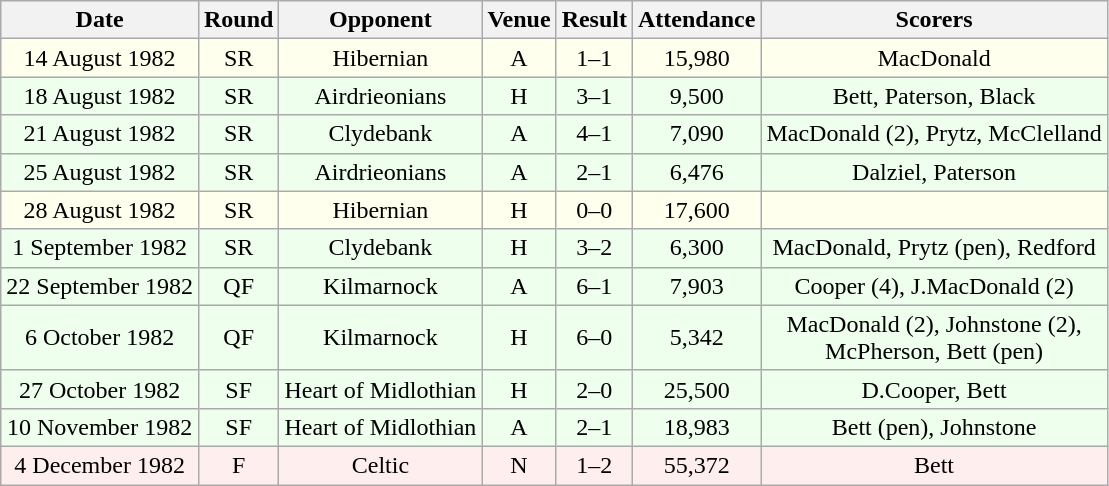<table class="wikitable sortable" style="font-size:100%; text-align:center">
<tr>
<th>Date</th>
<th>Round</th>
<th>Opponent</th>
<th>Venue</th>
<th>Result</th>
<th>Attendance</th>
<th>Scorers</th>
</tr>
<tr bgcolor = "#FFFFEE">
<td>14 August 1982</td>
<td>SR</td>
<td>Hibernian</td>
<td>A</td>
<td>1–1</td>
<td>15,980</td>
<td>MacDonald</td>
</tr>
<tr bgcolor = "#EEFFEE">
<td>18 August 1982</td>
<td>SR</td>
<td>Airdrieonians</td>
<td>H</td>
<td>3–1</td>
<td>9,500</td>
<td>Bett, Paterson, Black</td>
</tr>
<tr bgcolor = "#EEFFEE">
<td>21 August 1982</td>
<td>SR</td>
<td>Clydebank</td>
<td>A</td>
<td>4–1</td>
<td>7,090</td>
<td>MacDonald (2), Prytz, McClelland</td>
</tr>
<tr bgcolor = "#EEFFEE">
<td>25 August 1982</td>
<td>SR</td>
<td>Airdrieonians</td>
<td>A</td>
<td>2–1</td>
<td>6,476</td>
<td>Dalziel, Paterson</td>
</tr>
<tr bgcolor = "#FFFFEE">
<td>28 August 1982</td>
<td>SR</td>
<td>Hibernian</td>
<td>H</td>
<td>0–0</td>
<td>17,600</td>
<td></td>
</tr>
<tr bgcolor = "#EEFFEE">
<td>1 September 1982</td>
<td>SR</td>
<td>Clydebank</td>
<td>H</td>
<td>3–2</td>
<td>6,300</td>
<td>MacDonald, Prytz (pen), Redford</td>
</tr>
<tr bgcolor = "#EEFFEE">
<td>22 September 1982</td>
<td>QF</td>
<td>Kilmarnock</td>
<td>A</td>
<td>6–1</td>
<td>7,903</td>
<td>Cooper (4), J.MacDonald (2)</td>
</tr>
<tr bgcolor = "#EEFFEE">
<td>6 October 1982</td>
<td>QF</td>
<td>Kilmarnock</td>
<td>H</td>
<td>6–0</td>
<td>5,342</td>
<td>MacDonald (2), Johnstone (2),<br>McPherson, Bett (pen)</td>
</tr>
<tr bgcolor = "#EEFFEE">
<td>27 October 1982</td>
<td>SF</td>
<td>Heart of Midlothian</td>
<td>H</td>
<td>2–0</td>
<td>25,500</td>
<td>D.Cooper, Bett</td>
</tr>
<tr bgcolor = "#EEFFEE">
<td>10 November 1982</td>
<td>SF</td>
<td>Heart of Midlothian</td>
<td>A</td>
<td>2–1</td>
<td>18,983</td>
<td>Bett (pen), Johnstone</td>
</tr>
<tr bgcolor = "#FFEEEE">
<td>4 December 1982</td>
<td>F</td>
<td>Celtic</td>
<td>N</td>
<td>1–2</td>
<td>55,372</td>
<td>Bett</td>
</tr>
</table>
